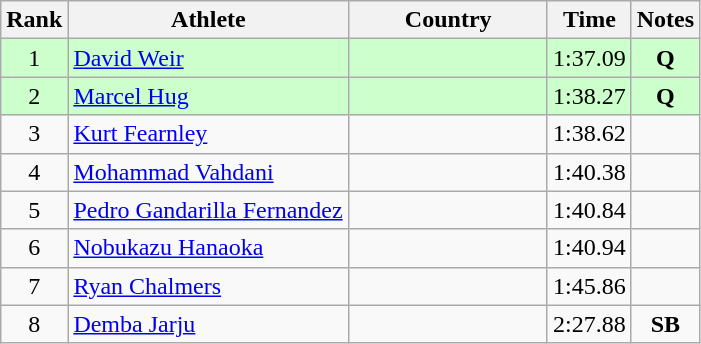<table class="wikitable sortable" style="text-align:center">
<tr>
<th>Rank</th>
<th style="width:180px">Athlete</th>
<th style="width:125px">Country</th>
<th>Time</th>
<th>Notes</th>
</tr>
<tr style="background:#cfc;">
<td>1</td>
<td style="text-align:left;"><a href='#'>David Weir</a></td>
<td style="text-align:left;"></td>
<td>1:37.09</td>
<td><strong>Q</strong></td>
</tr>
<tr style="background:#cfc;">
<td>2</td>
<td style="text-align:left;"><a href='#'>Marcel Hug</a></td>
<td style="text-align:left;"></td>
<td>1:38.27</td>
<td><strong>Q</strong></td>
</tr>
<tr>
<td>3</td>
<td style="text-align:left;"><a href='#'>Kurt Fearnley</a></td>
<td style="text-align:left;"></td>
<td>1:38.62</td>
<td></td>
</tr>
<tr>
<td>4</td>
<td style="text-align:left;"><a href='#'>Mohammad Vahdani</a></td>
<td style="text-align:left;"></td>
<td>1:40.38</td>
<td></td>
</tr>
<tr>
<td>5</td>
<td style="text-align:left;"><a href='#'>Pedro Gandarilla Fernandez</a></td>
<td style="text-align:left;"></td>
<td>1:40.84</td>
<td></td>
</tr>
<tr>
<td>6</td>
<td style="text-align:left;"><a href='#'>Nobukazu Hanaoka</a></td>
<td style="text-align:left;"></td>
<td>1:40.94</td>
<td></td>
</tr>
<tr>
<td>7</td>
<td style="text-align:left;"><a href='#'>Ryan Chalmers</a></td>
<td style="text-align:left;"></td>
<td>1:45.86</td>
<td></td>
</tr>
<tr>
<td>8</td>
<td style="text-align:left;"><a href='#'>Demba Jarju</a></td>
<td style="text-align:left;"></td>
<td>2:27.88</td>
<td><strong>SB</strong></td>
</tr>
</table>
